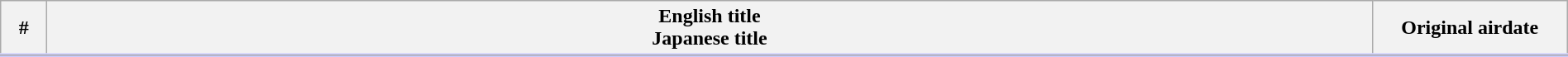<table class="wikitable" width="100%">
<tr style="border-bottom: 3px solid #CCF">
<th width="30">#</th>
<th>English title <br> Japanese title</th>
<th width="150">Original airdate</th>
</tr>
<tr>
</tr>
</table>
